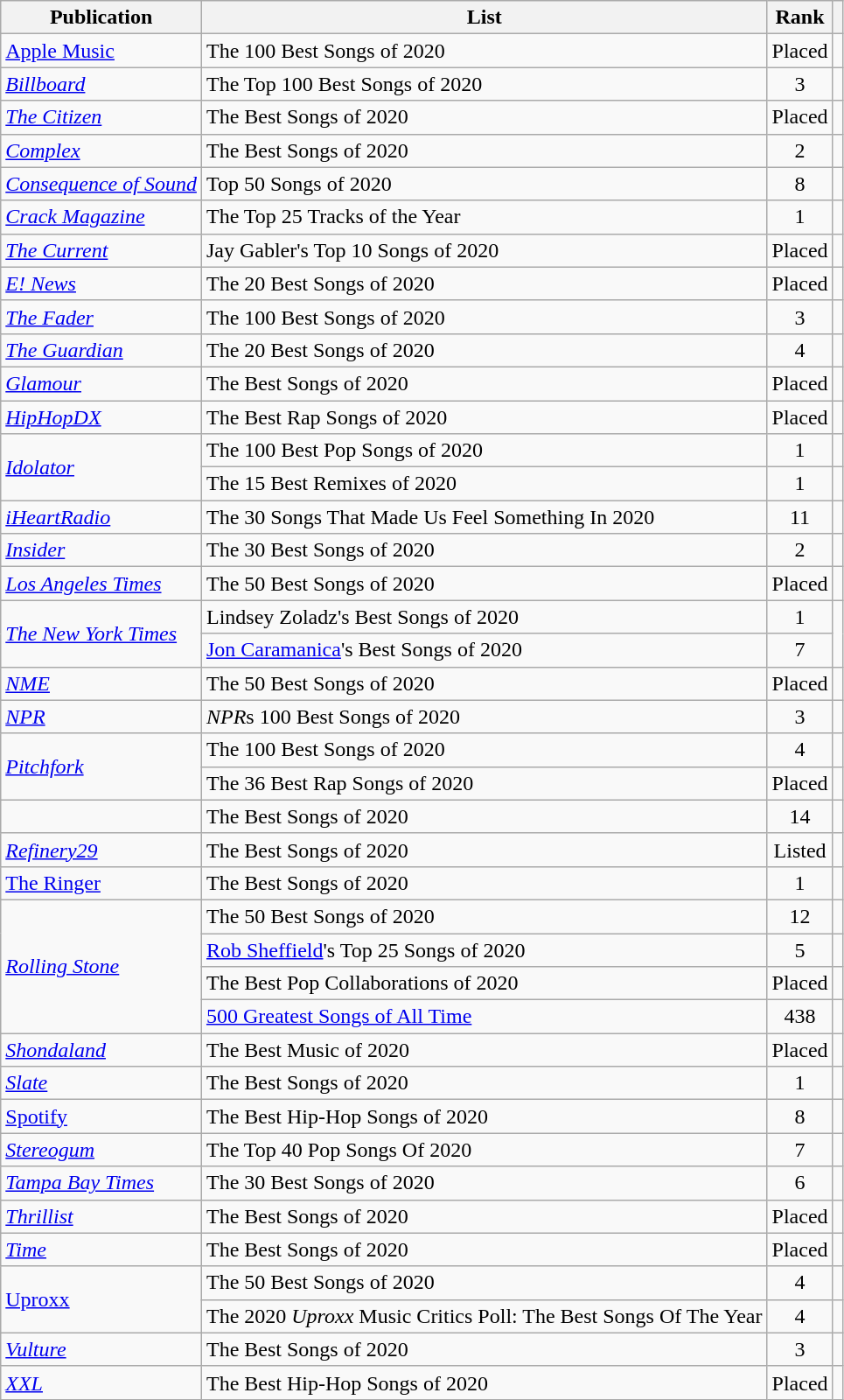<table class="wikitable plainrowheaders sortable">
<tr>
<th>Publication</th>
<th scope="col" class="unsortable">List</th>
<th data-sort-type="number">Rank</th>
<th scope="col" class="unsortable"></th>
</tr>
<tr>
<td><a href='#'>Apple Music</a></td>
<td>The 100 Best Songs of 2020</td>
<td style="text-align:center;">Placed</td>
<td style="text-align:center;"></td>
</tr>
<tr>
<td><em><a href='#'>Billboard</a></em></td>
<td>The Top 100 Best Songs of 2020</td>
<td style="text-align:center;">3</td>
<td style="text-align:center;"></td>
</tr>
<tr>
<td><em><a href='#'>The Citizen</a></em></td>
<td>The Best Songs of 2020</td>
<td style="text-align:center;">Placed</td>
<td style="text-align:center;"></td>
</tr>
<tr>
<td><em><a href='#'>Complex</a></em></td>
<td>The Best Songs of 2020</td>
<td style="text-align:center;">2</td>
<td style="text-align:center;"></td>
</tr>
<tr>
<td><em><a href='#'>Consequence of Sound</a></em></td>
<td>Top 50 Songs of 2020</td>
<td style="text-align:center;">8</td>
<td style="text-align:center;"></td>
</tr>
<tr>
<td><em><a href='#'>Crack Magazine</a></em></td>
<td>The Top 25 Tracks of the Year</td>
<td style="text-align:center;">1</td>
<td style="text-align:center;"></td>
</tr>
<tr>
<td><a href='#'><em>The Current</em></a></td>
<td>Jay Gabler's Top 10 Songs of 2020</td>
<td style="text-align:center;">Placed</td>
<td style="text-align:center;"></td>
</tr>
<tr>
<td><em><a href='#'>E! News</a></em></td>
<td>The 20 Best Songs of 2020</td>
<td style="text-align:center;">Placed</td>
<td style="text-align:center;"></td>
</tr>
<tr>
<td><em><a href='#'>The Fader</a></em></td>
<td>The 100 Best Songs of 2020</td>
<td style="text-align:center;">3</td>
<td style="text-align:center;"></td>
</tr>
<tr>
<td><em><a href='#'>The Guardian</a></em></td>
<td>The 20 Best Songs of 2020</td>
<td style="text-align:center;">4</td>
<td style="text-align:center;"></td>
</tr>
<tr>
<td><em><a href='#'>Glamour</a></em></td>
<td>The Best Songs of 2020</td>
<td style="text-align:center;">Placed</td>
<td style="text-align:center;"></td>
</tr>
<tr>
<td><em><a href='#'>HipHopDX</a></em></td>
<td>The Best Rap Songs of 2020</td>
<td style="text-align:center;">Placed</td>
<td style="text-align:center;"></td>
</tr>
<tr>
<td rowspan="2"><em><a href='#'>Idolator</a></em></td>
<td>The 100 Best Pop Songs of 2020</td>
<td style="text-align:center;">1</td>
<td style="text-align:center;"></td>
</tr>
<tr>
<td>The 15 Best Remixes of 2020</td>
<td style="text-align:center;">1</td>
<td style="text-align:center;"></td>
</tr>
<tr>
<td><em><a href='#'>iHeartRadio</a></em></td>
<td>The 30 Songs That Made Us Feel Something In 2020</td>
<td style="text-align:center;">11</td>
<td style="text-align:center;"></td>
</tr>
<tr>
<td><em><a href='#'>Insider</a></em></td>
<td>The 30 Best Songs of 2020</td>
<td style="text-align:center;">2</td>
<td style="text-align:center;"></td>
</tr>
<tr>
<td><em><a href='#'>Los Angeles Times</a></em></td>
<td>The 50 Best Songs of 2020</td>
<td style="text-align:center;">Placed</td>
<td style="text-align:center;"></td>
</tr>
<tr>
<td rowspan="2"><em><a href='#'>The New York Times</a></em></td>
<td>Lindsey Zoladz's Best Songs of 2020</td>
<td style="text-align:center;">1</td>
<td rowspan="2" style="text-align:center;"></td>
</tr>
<tr>
<td><a href='#'>Jon Caramanica</a>'s Best Songs of 2020</td>
<td style="text-align:center;">7</td>
</tr>
<tr>
<td><em><a href='#'>NME</a></em></td>
<td>The 50 Best Songs of 2020</td>
<td style="text-align:center;">Placed</td>
<td style="text-align:center;"></td>
</tr>
<tr>
<td><em><a href='#'>NPR</a></em></td>
<td><em>NPR</em>s 100 Best Songs of 2020</td>
<td style="text-align:center;">3</td>
<td style="text-align:center;"></td>
</tr>
<tr>
<td rowspan="2"><em><a href='#'>Pitchfork</a></em></td>
<td>The 100 Best Songs of 2020</td>
<td style="text-align:center;">4</td>
<td style="text-align:center;"></td>
</tr>
<tr>
<td>The 36 Best Rap Songs of 2020</td>
<td style="text-align:center;">Placed</td>
<td style="text-align:center;"></td>
</tr>
<tr>
<td></td>
<td>The Best Songs of 2020</td>
<td style="text-align:center;">14</td>
<td style="text-align:center;"></td>
</tr>
<tr>
<td><em><a href='#'>Refinery29</a></em></td>
<td>The Best Songs of 2020</td>
<td style="text-align:center;">Listed</td>
<td style="text-align:center;"></td>
</tr>
<tr>
<td><a href='#'>The Ringer</a></td>
<td>The Best Songs of 2020</td>
<td style="text-align:center;">1</td>
<td style="text-align:center;"></td>
</tr>
<tr>
<td rowspan="4"><em><a href='#'>Rolling Stone</a></em></td>
<td>The 50 Best Songs of 2020</td>
<td style="text-align:center;">12</td>
<td style="text-align:center;"></td>
</tr>
<tr>
<td><a href='#'>Rob Sheffield</a>'s Top 25 Songs of 2020</td>
<td style="text-align:center;">5</td>
<td style="text-align:center;"></td>
</tr>
<tr>
<td>The Best Pop Collaborations of 2020</td>
<td style="text-align:center;">Placed</td>
<td style="text-align:center;"></td>
</tr>
<tr>
<td><a href='#'>500 Greatest Songs of All Time</a></td>
<td style="text-align:center;">438</td>
<td style="text-align:center;"></td>
</tr>
<tr>
<td><em><a href='#'>Shondaland</a></em></td>
<td>The Best Music of 2020</td>
<td style="text-align:center;">Placed</td>
<td style="text-align:center;"></td>
</tr>
<tr>
<td><em><a href='#'>Slate</a></em></td>
<td>The Best Songs of 2020</td>
<td style="text-align:center;">1</td>
<td style="text-align:center;"></td>
</tr>
<tr>
<td><a href='#'>Spotify</a></td>
<td>The Best Hip-Hop Songs of 2020</td>
<td style="text-align:center;">8</td>
<td style="text-align:center;"></td>
</tr>
<tr>
<td><em><a href='#'>Stereogum</a></em></td>
<td>The Top 40 Pop Songs Of 2020</td>
<td style="text-align:center;">7</td>
<td style="text-align:center;"></td>
</tr>
<tr>
<td><em><a href='#'>Tampa Bay Times</a></em></td>
<td>The 30 Best Songs of 2020</td>
<td style="text-align:center;">6</td>
<td style="text-align:center;"></td>
</tr>
<tr>
<td><em><a href='#'>Thrillist</a></em></td>
<td>The Best Songs of 2020</td>
<td style="text-align:center;">Placed</td>
<td style="text-align:center;"></td>
</tr>
<tr>
<td><em><a href='#'>Time</a></em></td>
<td>The Best Songs of 2020</td>
<td style="text-align:center;">Placed</td>
<td style="text-align:center;"></td>
</tr>
<tr>
<td rowspan="2"><a href='#'>Uproxx</a></td>
<td>The 50 Best Songs of 2020</td>
<td style="text-align:center;">4</td>
<td style="text-align:center;"></td>
</tr>
<tr>
<td>The 2020 <em>Uproxx</em> Music Critics Poll: The Best Songs Of The Year</td>
<td style="text-align:center;">4</td>
<td style="text-align:center;"></td>
</tr>
<tr>
<td><em><a href='#'>Vulture</a></em></td>
<td>The Best Songs of 2020</td>
<td style="text-align:center;">3</td>
<td style="text-align:center;"></td>
</tr>
<tr>
<td><em><a href='#'>XXL</a></em></td>
<td>The Best Hip-Hop Songs of 2020</td>
<td style="text-align:center;">Placed</td>
<td style="text-align:center;"></td>
</tr>
</table>
